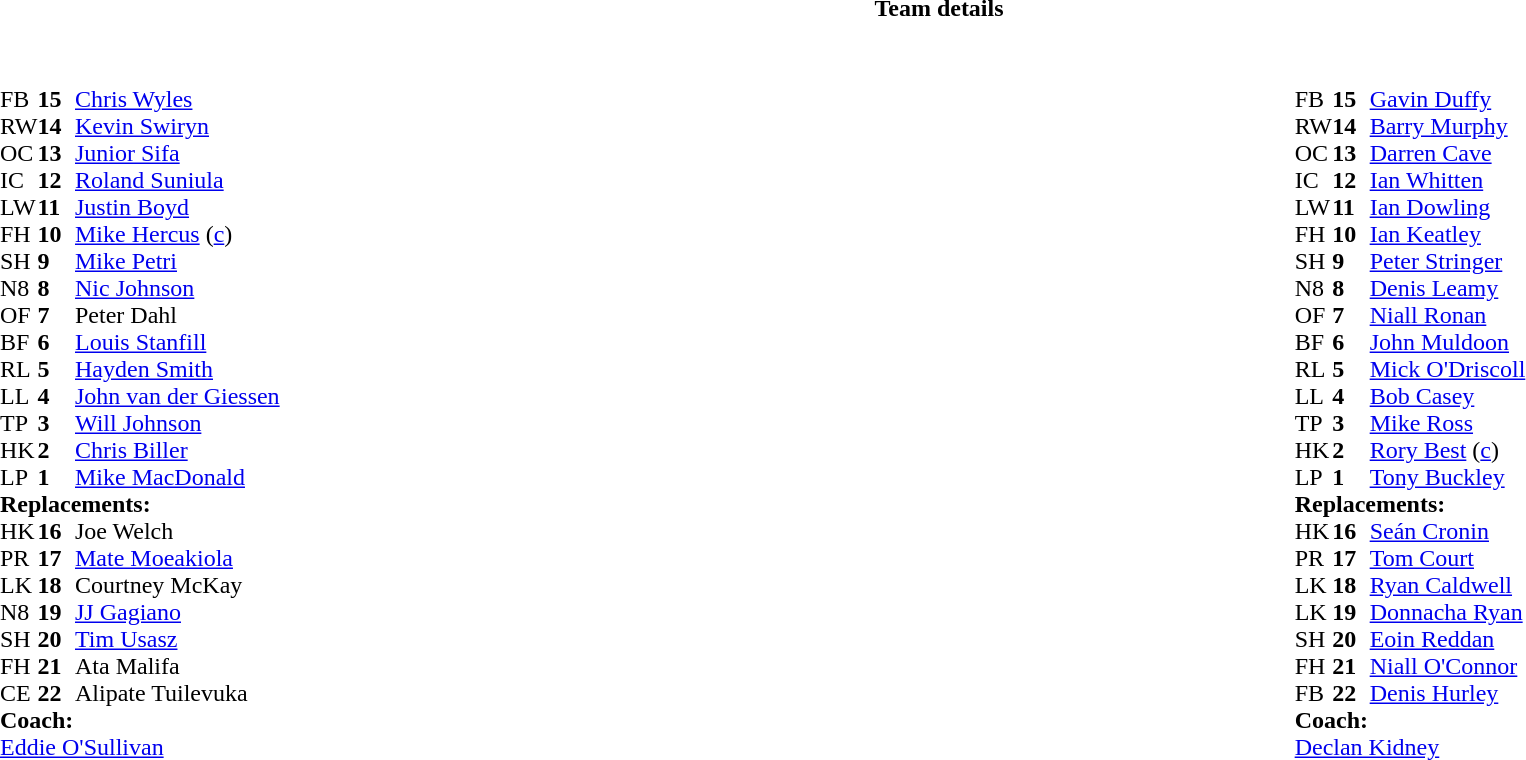<table border="0" width="100%" class="collapsible collapsed">
<tr>
<th>Team details</th>
</tr>
<tr>
<td><br><table width="100%">
<tr>
<td valign="top" width="50%"><br><table style="font-size: 100%" cellspacing="0" cellpadding="0">
<tr>
<th width="25"></th>
<th width="25"></th>
</tr>
<tr>
<td>FB</td>
<td><strong>15</strong></td>
<td><a href='#'>Chris Wyles</a></td>
</tr>
<tr>
<td>RW</td>
<td><strong>14</strong></td>
<td><a href='#'>Kevin Swiryn</a></td>
</tr>
<tr>
<td>OC</td>
<td><strong>13</strong></td>
<td><a href='#'>Junior Sifa</a></td>
</tr>
<tr>
<td>IC</td>
<td><strong>12</strong></td>
<td><a href='#'>Roland Suniula</a></td>
</tr>
<tr>
<td>LW</td>
<td><strong>11</strong></td>
<td><a href='#'>Justin Boyd</a></td>
</tr>
<tr>
<td>FH</td>
<td><strong>10</strong></td>
<td><a href='#'>Mike Hercus</a> (<a href='#'>c</a>)</td>
</tr>
<tr>
<td>SH</td>
<td><strong>9</strong></td>
<td><a href='#'>Mike Petri</a></td>
</tr>
<tr>
<td>N8</td>
<td><strong>8</strong></td>
<td><a href='#'>Nic Johnson</a></td>
</tr>
<tr>
<td>OF</td>
<td><strong>7</strong></td>
<td>Peter Dahl</td>
</tr>
<tr>
<td>BF</td>
<td><strong>6</strong></td>
<td><a href='#'>Louis Stanfill</a></td>
</tr>
<tr>
<td>RL</td>
<td><strong>5</strong></td>
<td><a href='#'>Hayden Smith</a></td>
</tr>
<tr>
<td>LL</td>
<td><strong>4</strong></td>
<td><a href='#'>John van der Giessen</a></td>
</tr>
<tr>
<td>TP</td>
<td><strong>3</strong></td>
<td><a href='#'>Will Johnson</a></td>
</tr>
<tr>
<td>HK</td>
<td><strong>2</strong></td>
<td><a href='#'>Chris Biller</a></td>
</tr>
<tr>
<td>LP</td>
<td><strong>1</strong></td>
<td><a href='#'>Mike MacDonald</a></td>
</tr>
<tr>
<td colspan=3><strong>Replacements:</strong></td>
</tr>
<tr>
<td>HK</td>
<td><strong>16</strong></td>
<td>Joe Welch</td>
</tr>
<tr>
<td>PR</td>
<td><strong>17</strong></td>
<td><a href='#'>Mate Moeakiola</a></td>
</tr>
<tr>
<td>LK</td>
<td><strong>18</strong></td>
<td>Courtney McKay</td>
</tr>
<tr>
<td>N8</td>
<td><strong>19</strong></td>
<td><a href='#'>JJ Gagiano</a></td>
</tr>
<tr>
<td>SH</td>
<td><strong>20</strong></td>
<td><a href='#'>Tim Usasz</a></td>
</tr>
<tr>
<td>FH</td>
<td><strong>21</strong></td>
<td>Ata Malifa</td>
</tr>
<tr>
<td>CE</td>
<td><strong>22</strong></td>
<td>Alipate Tuilevuka</td>
</tr>
<tr>
<td colspan=3><strong>Coach:</strong></td>
</tr>
<tr>
<td colspan="4"> <a href='#'>Eddie O'Sullivan</a></td>
</tr>
</table>
</td>
<td valign="top" width="50%"><br><table style="font-size: 100%" cellspacing="0" cellpadding="0" align="center">
<tr>
<th width="25"></th>
<th width="25"></th>
</tr>
<tr>
<td>FB</td>
<td><strong>15</strong></td>
<td><a href='#'>Gavin Duffy</a></td>
</tr>
<tr>
<td>RW</td>
<td><strong>14</strong></td>
<td><a href='#'>Barry Murphy</a></td>
</tr>
<tr>
<td>OC</td>
<td><strong>13</strong></td>
<td><a href='#'>Darren Cave</a></td>
</tr>
<tr>
<td>IC</td>
<td><strong>12</strong></td>
<td><a href='#'>Ian Whitten</a></td>
</tr>
<tr>
<td>LW</td>
<td><strong>11</strong></td>
<td><a href='#'>Ian Dowling</a></td>
</tr>
<tr>
<td>FH</td>
<td><strong>10</strong></td>
<td><a href='#'>Ian Keatley</a></td>
</tr>
<tr>
<td>SH</td>
<td><strong>9</strong></td>
<td><a href='#'>Peter Stringer</a></td>
</tr>
<tr>
<td>N8</td>
<td><strong>8</strong></td>
<td><a href='#'>Denis Leamy</a></td>
</tr>
<tr>
<td>OF</td>
<td><strong>7</strong></td>
<td><a href='#'>Niall Ronan</a></td>
</tr>
<tr>
<td>BF</td>
<td><strong>6</strong></td>
<td><a href='#'>John Muldoon</a></td>
</tr>
<tr>
<td>RL</td>
<td><strong>5</strong></td>
<td><a href='#'>Mick O'Driscoll</a></td>
</tr>
<tr>
<td>LL</td>
<td><strong>4</strong></td>
<td><a href='#'>Bob Casey</a></td>
</tr>
<tr>
<td>TP</td>
<td><strong>3</strong></td>
<td><a href='#'>Mike Ross</a></td>
</tr>
<tr>
<td>HK</td>
<td><strong>2</strong></td>
<td><a href='#'>Rory Best</a> (<a href='#'>c</a>)</td>
</tr>
<tr>
<td>LP</td>
<td><strong>1</strong></td>
<td><a href='#'>Tony Buckley</a></td>
</tr>
<tr>
<td colspan=3><strong>Replacements:</strong></td>
</tr>
<tr>
<td>HK</td>
<td><strong>16</strong></td>
<td><a href='#'>Seán Cronin</a></td>
</tr>
<tr>
<td>PR</td>
<td><strong>17</strong></td>
<td><a href='#'>Tom Court</a></td>
</tr>
<tr>
<td>LK</td>
<td><strong>18</strong></td>
<td><a href='#'>Ryan Caldwell</a></td>
</tr>
<tr>
<td>LK</td>
<td><strong>19</strong></td>
<td><a href='#'>Donnacha Ryan</a></td>
</tr>
<tr>
<td>SH</td>
<td><strong>20</strong></td>
<td><a href='#'>Eoin Reddan</a></td>
</tr>
<tr>
<td>FH</td>
<td><strong>21</strong></td>
<td><a href='#'>Niall O'Connor</a></td>
</tr>
<tr>
<td>FB</td>
<td><strong>22</strong></td>
<td><a href='#'>Denis Hurley</a></td>
</tr>
<tr>
<td colspan=3><strong>Coach:</strong></td>
</tr>
<tr>
<td colspan="4"> <a href='#'>Declan Kidney</a></td>
</tr>
</table>
</td>
</tr>
</table>
<table width=100% style="font-size: 100%">
<tr>
<td></td>
</tr>
</table>
</td>
</tr>
</table>
